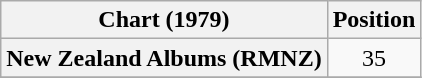<table class="wikitable plainrowheaders" style="text-align:center">
<tr>
<th scope="col">Chart (1979)</th>
<th scope="col">Position</th>
</tr>
<tr>
<th scope="row">New Zealand Albums (RMNZ)</th>
<td>35</td>
</tr>
<tr>
</tr>
</table>
